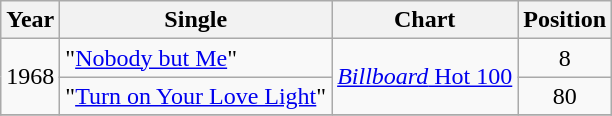<table class="wikitable">
<tr>
<th>Year</th>
<th>Single</th>
<th>Chart</th>
<th>Position</th>
</tr>
<tr>
<td rowspan="2">1968</td>
<td rowspan="1">"<a href='#'>Nobody but Me</a>"</td>
<td rowspan="2"><a href='#'><em>Billboard</em> Hot 100</a></td>
<td align="center">8</td>
</tr>
<tr>
<td rowspan="1">"<a href='#'>Turn on Your Love Light</a>"</td>
<td align="center">80</td>
</tr>
<tr>
</tr>
</table>
